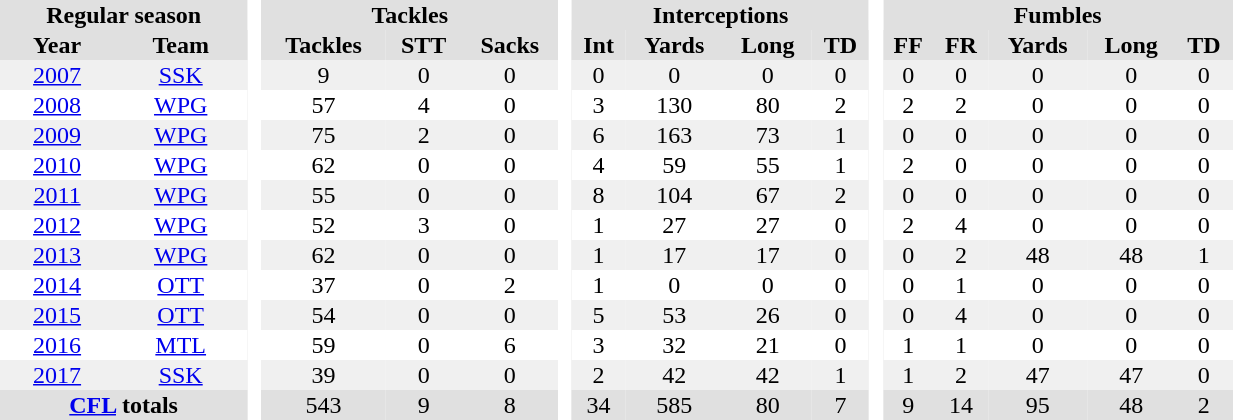<table BORDER="0" CELLPADDING="1" CELLSPACING="0" width="65%" style="text-align:center">
<tr bgcolor="#e0e0e0">
<th colspan="2">Regular season</th>
<th rowspan="98" bgcolor="#ffffff"> </th>
<th colspan="3">Tackles</th>
<th rowspan="98" bgcolor="#ffffff"> </th>
<th colspan="4">Interceptions</th>
<th rowspan="98" bgcolor="#ffffff"> </th>
<th colspan="5">Fumbles</th>
</tr>
<tr bgcolor="#e0e0e0">
<th>Year</th>
<th>Team</th>
<th>Tackles</th>
<th>STT</th>
<th>Sacks</th>
<th>Int</th>
<th>Yards</th>
<th>Long</th>
<th>TD</th>
<th>FF</th>
<th>FR</th>
<th>Yards</th>
<th>Long</th>
<th>TD</th>
</tr>
<tr ALIGN="center" bgcolor="#f0f0f0">
<td><a href='#'>2007</a></td>
<td><a href='#'>SSK</a></td>
<td>9</td>
<td>0</td>
<td>0</td>
<td>0</td>
<td>0</td>
<td>0</td>
<td>0</td>
<td>0</td>
<td>0</td>
<td>0</td>
<td>0</td>
<td>0</td>
</tr>
<tr ALIGN="center">
<td><a href='#'>2008</a></td>
<td><a href='#'>WPG</a></td>
<td>57</td>
<td>4</td>
<td>0</td>
<td>3</td>
<td>130</td>
<td>80</td>
<td>2</td>
<td>2</td>
<td>2</td>
<td>0</td>
<td>0</td>
<td>0</td>
</tr>
<tr ALIGN="center" bgcolor="#f0f0f0">
<td><a href='#'>2009</a></td>
<td><a href='#'>WPG</a></td>
<td>75</td>
<td>2</td>
<td>0</td>
<td>6</td>
<td>163</td>
<td>73</td>
<td>1</td>
<td>0</td>
<td>0</td>
<td>0</td>
<td>0</td>
<td>0</td>
</tr>
<tr ALIGN="center">
<td><a href='#'>2010</a></td>
<td><a href='#'>WPG</a></td>
<td>62</td>
<td>0</td>
<td>0</td>
<td>4</td>
<td>59</td>
<td>55</td>
<td>1</td>
<td>2</td>
<td>0</td>
<td>0</td>
<td>0</td>
<td>0</td>
</tr>
<tr ALIGN="center" bgcolor="#f0f0f0">
<td><a href='#'>2011</a></td>
<td><a href='#'>WPG</a></td>
<td>55</td>
<td>0</td>
<td>0</td>
<td>8</td>
<td>104</td>
<td>67</td>
<td>2</td>
<td>0</td>
<td>0</td>
<td>0</td>
<td>0</td>
<td>0</td>
</tr>
<tr ALIGN="center">
<td><a href='#'>2012</a></td>
<td><a href='#'>WPG</a></td>
<td>52</td>
<td>3</td>
<td>0</td>
<td>1</td>
<td>27</td>
<td>27</td>
<td>0</td>
<td>2</td>
<td>4</td>
<td>0</td>
<td>0</td>
<td>0</td>
</tr>
<tr ALIGN="center" bgcolor="#f0f0f0">
<td><a href='#'>2013</a></td>
<td><a href='#'>WPG</a></td>
<td>62</td>
<td>0</td>
<td>0</td>
<td>1</td>
<td>17</td>
<td>17</td>
<td>0</td>
<td>0</td>
<td>2</td>
<td>48</td>
<td>48</td>
<td>1</td>
</tr>
<tr ALIGN="center">
<td><a href='#'>2014</a></td>
<td><a href='#'>OTT</a></td>
<td>37</td>
<td>0</td>
<td>2</td>
<td>1</td>
<td>0</td>
<td>0</td>
<td>0</td>
<td>0</td>
<td>1</td>
<td>0</td>
<td>0</td>
<td>0</td>
</tr>
<tr ALIGN="center" bgcolor="#f0f0f0">
<td><a href='#'>2015</a></td>
<td><a href='#'>OTT</a></td>
<td>54</td>
<td>0</td>
<td>0</td>
<td>5</td>
<td>53</td>
<td>26</td>
<td>0</td>
<td>0</td>
<td>4</td>
<td>0</td>
<td>0</td>
<td>0</td>
</tr>
<tr>
<td><a href='#'>2016</a></td>
<td><a href='#'>MTL</a></td>
<td>59</td>
<td>0</td>
<td>6</td>
<td>3</td>
<td>32</td>
<td>21</td>
<td>0</td>
<td>1</td>
<td>1</td>
<td>0</td>
<td>0</td>
<td>0</td>
</tr>
<tr ALIGN="center" bgcolor="#f0f0f0">
<td><a href='#'>2017</a></td>
<td><a href='#'>SSK</a></td>
<td>39</td>
<td>0</td>
<td>0</td>
<td>2</td>
<td>42</td>
<td>42</td>
<td>1</td>
<td>1</td>
<td>2</td>
<td>47</td>
<td>47</td>
<td>0</td>
</tr>
<tr>
</tr>
<tr bgcolor="#e0e0e0">
<th colspan="2"><a href='#'>CFL</a> totals</th>
<td>543</td>
<td>9</td>
<td>8</td>
<td>34</td>
<td>585</td>
<td>80</td>
<td>7</td>
<td>9</td>
<td>14</td>
<td>95</td>
<td>48</td>
<td>2</td>
</tr>
</table>
